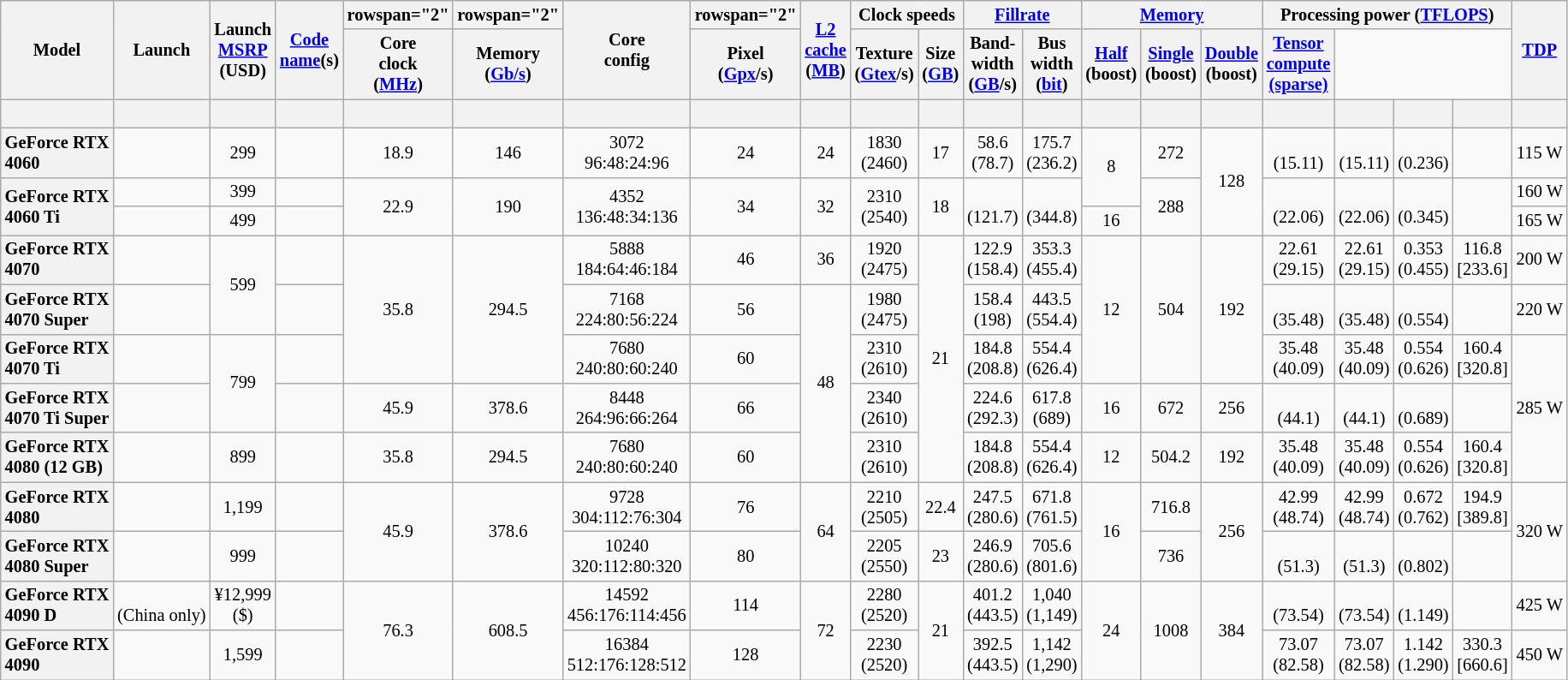<table class="mw-datatable wikitable sortable" style="font-size:85%; text-align:center;">
<tr>
<th rowspan="2">Model</th>
<th rowspan="2">Launch</th>
<th rowspan="2">Launch<br><a href='#'>MSRP</a><br>(USD)</th>
<th rowspan="2"><a href='#'>Code<br>name</a>(s)</th>
<th>rowspan="2" </th>
<th>rowspan="2" </th>
<th rowspan="2">Core<br>config</th>
<th>rowspan="2" </th>
<th rowspan="2"><a href='#'>L2<br>cache</a><br>(<a href='#'>MB</a>)</th>
<th colspan="2">Clock speeds</th>
<th colspan="2"><a href='#'>Fillrate</a></th>
<th colspan="3"><a href='#'>Memory</a></th>
<th colspan="4">Processing power (<a href='#'>TFLOPS</a>)</th>
<th rowspan="2"><a href='#'>TDP</a></th>
</tr>
<tr>
<th>Core<br>clock<br>(<a href='#'>MHz</a>)</th>
<th>Memory<br>(<a href='#'>Gb/s</a>)</th>
<th>Pixel<br>(<a href='#'>Gpx</a>/s)</th>
<th>Texture<br>(<a href='#'>Gtex</a>/s)</th>
<th>Size<br>(<a href='#'>GB</a>)</th>
<th>Band-<br>width<br>(<a href='#'>GB</a>/s)</th>
<th>Bus<br>width<br>(<a href='#'>bit</a>)</th>
<th><a href='#'>Half</a><br>(boost)</th>
<th><a href='#'>Single</a><br>(boost)</th>
<th><a href='#'>Double</a><br>(boost)</th>
<th><a href='#'>Tensor</a><br><a href='#'>compute</a><br><a href='#'>(sparse)</a></th>
</tr>
<tr>
<th style="background-position:center"><br></th>
<th style="background-position:center"></th>
<th style="background-position:center"></th>
<th style="background-position:center"></th>
<th style="background-position:center"></th>
<th style="background-position:center"></th>
<th style="background-position:center"></th>
<th style="background-position:center"></th>
<th style="background-position:center"></th>
<th style="background-position:center"></th>
<th style="background-position:center"></th>
<th style="background-position:center"></th>
<th style="background-position:center"></th>
<th style="background-position:center"></th>
<th style="background-position:center"></th>
<th style="background-position:center"></th>
<th style="background-position:center"></th>
<th style="background-position:center"></th>
<th style="background-position:center"></th>
<th style="background-position:center"></th>
<th style="background-position:center"></th>
</tr>
<tr>
<th style="text-align:left;">GeForce RTX<br>4060</th>
<td></td>
<td>299</td>
<td></td>
<td>18.9</td>
<td>146</td>
<td>3072<br>96:48:24:96</td>
<td>24</td>
<td>24</td>
<td>1830<br>(2460)</td>
<td>17</td>
<td>58.6<br>(78.7)</td>
<td>175.7<br>(236.2)</td>
<td rowspan="2">8</td>
<td>272</td>
<td rowspan="3">128</td>
<td><br>(15.11)</td>
<td><br>(15.11)</td>
<td><br>(0.236)</td>
<td></td>
<td>115 W</td>
</tr>
<tr>
<th style="text-align:left;" rowspan="2">GeForce RTX<br>4060 Ti</th>
<td></td>
<td>399</td>
<td></td>
<td rowspan="2">22.9</td>
<td rowspan="2">190</td>
<td rowspan="2">4352<br>136:48:34:136</td>
<td rowspan="2">34</td>
<td rowspan="2">32</td>
<td rowspan="2">2310<br>(2540)</td>
<td rowspan="2">18</td>
<td rowspan="2"><br>(121.7)</td>
<td rowspan="2"><br>(344.8)</td>
<td rowspan="2">288</td>
<td rowspan="2"><br>(22.06)</td>
<td rowspan="2"><br>(22.06)</td>
<td rowspan="2"><br>(0.345)</td>
<td rowspan="2"></td>
<td>160 W</td>
</tr>
<tr>
<td></td>
<td>499</td>
<td></td>
<td>16</td>
<td>165 W</td>
</tr>
<tr>
<th style="text-align:left;">GeForce RTX<br>4070</th>
<td></td>
<td rowspan="2">599</td>
<td></td>
<td rowspan="3">35.8</td>
<td rowspan="3">294.5</td>
<td>5888<br>184:64:46:184</td>
<td>46</td>
<td>36</td>
<td>1920<br>(2475)</td>
<td rowspan="5">21</td>
<td>122.9<br>(158.4)</td>
<td>353.3<br>(455.4)</td>
<td rowspan="3">12</td>
<td rowspan="3">504</td>
<td rowspan="3">192</td>
<td>22.61<br>(29.15)</td>
<td>22.61<br>(29.15)</td>
<td>0.353<br>(0.455)</td>
<td>116.8<br>[233.6]</td>
<td>200 W</td>
</tr>
<tr>
<th style="text-align:left;">GeForce RTX<br>4070 Super</th>
<td></td>
<td></td>
<td>7168<br>224:80:56:224</td>
<td>56</td>
<td rowspan="4">48</td>
<td>1980<br>(2475)</td>
<td>158.4<br>(198)</td>
<td>443.5<br>(554.4)</td>
<td><br>(35.48)</td>
<td><br>(35.48)</td>
<td><br>(0.554)</td>
<td></td>
<td>220 W</td>
</tr>
<tr>
<th style="text-align:left;">GeForce RTX<br>4070 Ti</th>
<td></td>
<td rowspan="2">799</td>
<td></td>
<td>7680 <br> 240:80:60:240</td>
<td>60</td>
<td>2310<br>(2610)</td>
<td>184.8<br>(208.8)</td>
<td>554.4<br>(626.4)</td>
<td>35.48<br>(40.09)</td>
<td>35.48<br>(40.09)</td>
<td>0.554<br>(0.626)</td>
<td>160.4<br>[320.8]</td>
<td rowspan="3">285 W</td>
</tr>
<tr>
<th style="text-align:left;">GeForce RTX<br>4070 Ti Super</th>
<td></td>
<td></td>
<td>45.9</td>
<td>378.6</td>
<td>8448<br>264:96:66:264</td>
<td>66</td>
<td>2340<br>(2610)</td>
<td>224.6<br>(292.3)</td>
<td>617.8<br>(689)</td>
<td>16</td>
<td>672</td>
<td>256</td>
<td><br>(44.1)</td>
<td><br>(44.1)</td>
<td><br>(0.689)</td>
<td></td>
</tr>
<tr>
<th style="text-align:left;">GeForce RTX<br>4080 (12 GB)</th>
<td></td>
<td>899</td>
<td></td>
<td>35.8</td>
<td>294.5</td>
<td>7680 <br> 240:80:60:240</td>
<td>60</td>
<td>2310<br>(2610)</td>
<td>184.8<br>(208.8)</td>
<td>554.4<br>(626.4)</td>
<td>12</td>
<td>504.2</td>
<td>192</td>
<td>35.48<br>(40.09)</td>
<td>35.48<br>(40.09)</td>
<td>0.554<br>(0.626)</td>
<td>160.4<br>[320.8]</td>
</tr>
<tr>
<th style="text-align:left;">GeForce RTX<br>4080</th>
<td></td>
<td>1,199</td>
<td></td>
<td rowspan="2">45.9</td>
<td rowspan="2">378.6</td>
<td>9728<br>304:112:76:304</td>
<td>76</td>
<td rowspan="2">64</td>
<td>2210<br>(2505)</td>
<td>22.4</td>
<td>247.5<br>(280.6)</td>
<td>671.8<br>(761.5)</td>
<td rowspan="2">16</td>
<td>716.8</td>
<td rowspan="2">256</td>
<td>42.99<br>(48.74)</td>
<td>42.99<br>(48.74)</td>
<td>0.672<br>(0.762)</td>
<td>194.9<br>[389.8]</td>
<td rowspan="2">320 W</td>
</tr>
<tr>
<th style="text-align:left;">GeForce RTX<br>4080 Super</th>
<td></td>
<td>999</td>
<td></td>
<td>10240<br>320:112:80:320</td>
<td>80</td>
<td>2205<br>(2550)</td>
<td>23</td>
<td>246.9<br>(280.6)</td>
<td>705.6<br>(801.6)</td>
<td>736</td>
<td><br>(51.3)</td>
<td><br>(51.3)</td>
<td><br>(0.802)</td>
<td></td>
</tr>
<tr>
<th style="text-align:left;">GeForce RTX<br>4090 D</th>
<td><br>(China only)</td>
<td>¥12,999<br>($)</td>
<td></td>
<td rowspan="2">76.3</td>
<td rowspan="2">608.5</td>
<td>14592<br>456:176:114:456</td>
<td>114</td>
<td rowspan="2">72</td>
<td>2280<br>(2520)</td>
<td rowspan="2">21</td>
<td>401.2<br>(443.5)</td>
<td>1,040<br>(1,149)</td>
<td rowspan="2">24</td>
<td rowspan="2">1008</td>
<td rowspan="2">384</td>
<td><br>(73.54)</td>
<td><br>(73.54)</td>
<td><br>(1.149)</td>
<td></td>
<td>425 W</td>
</tr>
<tr>
<th style="text-align:left;">GeForce RTX<br>4090</th>
<td></td>
<td>1,599</td>
<td></td>
<td>16384<br>512:176:128:512</td>
<td>128</td>
<td>2230<br>(2520)</td>
<td>392.5<br>(443.5)</td>
<td>1,142<br>(1,290)</td>
<td>73.07<br>(82.58)</td>
<td>73.07<br>(82.58)</td>
<td>1.142<br>(1.290)</td>
<td>330.3<br>[660.6]</td>
<td>450 W</td>
</tr>
</table>
